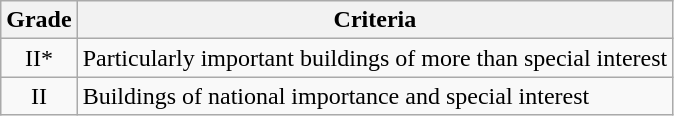<table class="wikitable">
<tr>
<th>Grade</th>
<th>Criteria</th>
</tr>
<tr>
<td align="center" >II*</td>
<td>Particularly important buildings of more than special interest</td>
</tr>
<tr>
<td align="center" >II</td>
<td>Buildings of national importance and special interest</td>
</tr>
</table>
